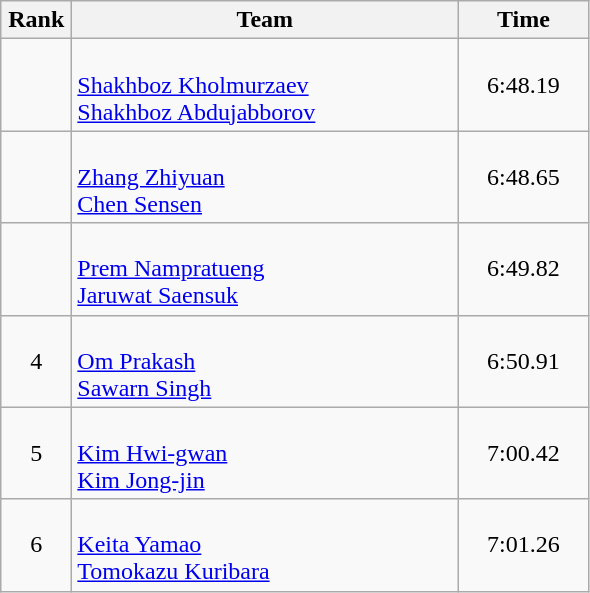<table class=wikitable style="text-align:center">
<tr>
<th width=40>Rank</th>
<th width=250>Team</th>
<th width=80>Time</th>
</tr>
<tr>
<td></td>
<td align=left><br><a href='#'>Shakhboz Kholmurzaev</a><br><a href='#'>Shakhboz Abdujabborov</a></td>
<td>6:48.19</td>
</tr>
<tr>
<td></td>
<td align=left><br><a href='#'>Zhang Zhiyuan</a><br><a href='#'>Chen Sensen</a></td>
<td>6:48.65</td>
</tr>
<tr>
<td></td>
<td align=left><br><a href='#'>Prem Nampratueng</a><br><a href='#'>Jaruwat Saensuk</a></td>
<td>6:49.82</td>
</tr>
<tr>
<td>4</td>
<td align=left><br><a href='#'>Om Prakash</a><br><a href='#'>Sawarn Singh</a></td>
<td>6:50.91</td>
</tr>
<tr>
<td>5</td>
<td align=left><br><a href='#'>Kim Hwi-gwan</a><br><a href='#'>Kim Jong-jin</a></td>
<td>7:00.42</td>
</tr>
<tr>
<td>6</td>
<td align=left><br><a href='#'>Keita Yamao</a><br><a href='#'>Tomokazu Kuribara</a></td>
<td>7:01.26</td>
</tr>
</table>
